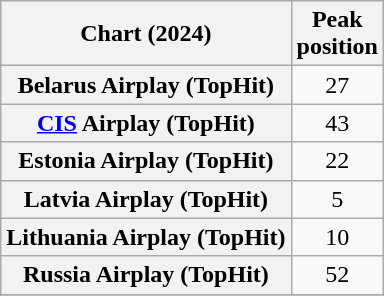<table class="wikitable sortable plainrowheaders" style="text-align:center">
<tr>
<th scope="col">Chart (2024)</th>
<th scope="col">Peak<br>position</th>
</tr>
<tr>
<th scope="row">Belarus Airplay (TopHit)</th>
<td>27</td>
</tr>
<tr>
<th scope="row"><a href='#'>CIS</a> Airplay (TopHit)</th>
<td>43</td>
</tr>
<tr>
<th scope="row">Estonia Airplay (TopHit)</th>
<td>22</td>
</tr>
<tr>
<th scope="row">Latvia Airplay (TopHit)</th>
<td>5</td>
</tr>
<tr>
<th scope="row">Lithuania Airplay (TopHit)</th>
<td>10</td>
</tr>
<tr>
<th scope="row">Russia Airplay (TopHit)</th>
<td>52</td>
</tr>
<tr>
</tr>
</table>
